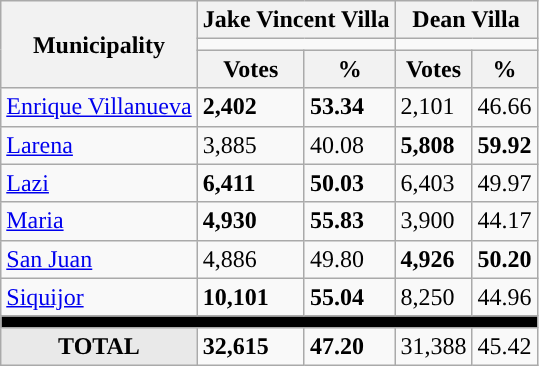<table class="wikitable" style="text-align=center">
<tr>
<th rowspan="3">Municipality</th>
<th colspan="2">Jake Vincent Villa</th>
<th colspan="2">Dean Villa</th>
</tr>
<tr>
<td colspan="2" style="background:"></td>
<td colspan="2" style="background:"></td>
</tr>
<tr>
<th>Votes</th>
<th>%</th>
<th>Votes</th>
<th>%</th>
</tr>
<tr>
<td align="left"><a href='#'>Enrique Villanueva</a></td>
<td style="background:"><strong>2,402</strong></td>
<td style="background:"><strong>53.34</strong></td>
<td>2,101</td>
<td>46.66</td>
</tr>
<tr>
<td align="left"><a href='#'>Larena</a></td>
<td>3,885</td>
<td>40.08</td>
<td style="background:"><strong>5,808</strong></td>
<td style="background:"><strong>59.92</strong></td>
</tr>
<tr>
<td align="left"><a href='#'>Lazi</a></td>
<td style="background:"><strong>6,411</strong></td>
<td style="background:"><strong>50.03</strong></td>
<td>6,403</td>
<td>49.97</td>
</tr>
<tr>
<td align="left"><a href='#'>Maria</a></td>
<td style="background:"><strong>4,930</strong></td>
<td style="background:"><strong>55.83</strong></td>
<td>3,900</td>
<td>44.17</td>
</tr>
<tr>
<td align="left"><a href='#'>San Juan</a></td>
<td>4,886</td>
<td>49.80</td>
<td style="background:"><strong>4,926</strong></td>
<td style="background:"><strong>50.20</strong></td>
</tr>
<tr>
<td align="left"><a href='#'>Siquijor</a></td>
<td style="background:"><strong>10,101</strong></td>
<td style="background:"><strong>55.04</strong></td>
<td>8,250</td>
<td>44.96</td>
</tr>
<tr>
<td colspan=5 bgcolor=black></td>
</tr>
<tr>
<td style="background:#E9E9E9;" align="center"><strong>TOTAL</strong></td>
<td style="background:"><strong>32,615</strong></td>
<td style="background:"><strong>47.20</strong></td>
<td>31,388</td>
<td>45.42</td>
</tr>
</table>
